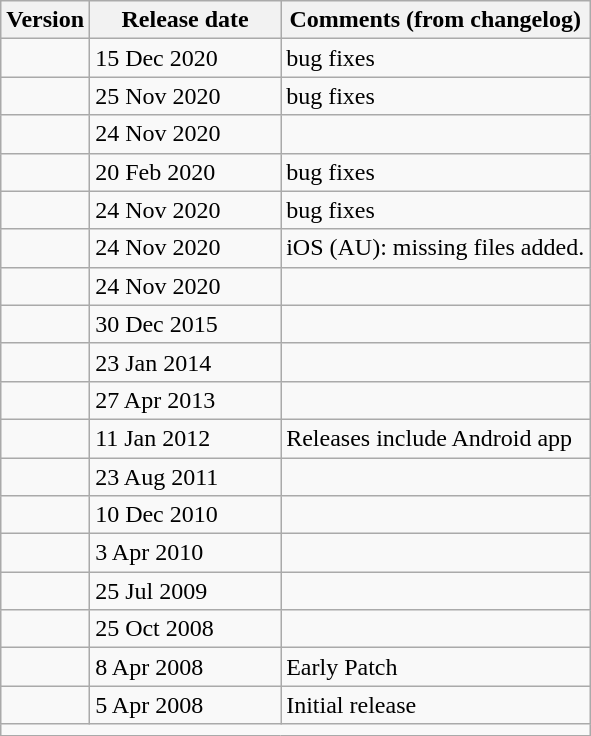<table class="wikitable sortable">
<tr>
<th scope="col">Version</th>
<th scope="col">Release date</th>
<th scope="col">Comments (from changelog)</th>
</tr>
<tr>
<td></td>
<td style="width:120px">15 Dec 2020</td>
<td>bug fixes</td>
</tr>
<tr>
<td></td>
<td style="width:120px">25 Nov 2020</td>
<td>bug fixes</td>
</tr>
<tr>
<td></td>
<td style="width:120px">24 Nov 2020</td>
<td></td>
</tr>
<tr>
<td></td>
<td style="width:120px">20 Feb 2020</td>
<td>bug fixes</td>
</tr>
<tr>
<td></td>
<td style="width:120px">24 Nov 2020</td>
<td>bug fixes</td>
</tr>
<tr>
<td></td>
<td style="width:120px">24 Nov 2020</td>
<td>iOS (AU): missing files added.</td>
</tr>
<tr>
<td></td>
<td style="width:120px">24 Nov 2020</td>
<td></td>
</tr>
<tr>
<td></td>
<td style="width:120px">30 Dec 2015</td>
<td></td>
</tr>
<tr>
<td></td>
<td style="width:120px">23 Jan 2014</td>
<td></td>
</tr>
<tr>
<td></td>
<td style="width:120px">27 Apr 2013</td>
<td></td>
</tr>
<tr>
<td></td>
<td style="width:120px">11 Jan 2012</td>
<td>Releases include Android app</td>
</tr>
<tr>
<td></td>
<td style="width:120px">23 Aug 2011</td>
<td></td>
</tr>
<tr>
<td></td>
<td style="width:120px">10 Dec 2010</td>
<td></td>
</tr>
<tr>
<td></td>
<td style="width:120px">3 Apr 2010</td>
<td></td>
</tr>
<tr>
<td></td>
<td style="width:120px">25 Jul 2009</td>
<td></td>
</tr>
<tr>
<td></td>
<td style="width:120px">25 Oct 2008</td>
<td></td>
</tr>
<tr>
<td></td>
<td style="width:120px">8 Apr 2008</td>
<td>Early Patch</td>
</tr>
<tr>
<td></td>
<td style="width:120px">5 Apr 2008</td>
<td>Initial release</td>
</tr>
<tr>
<td colspan="10"></td>
</tr>
</table>
